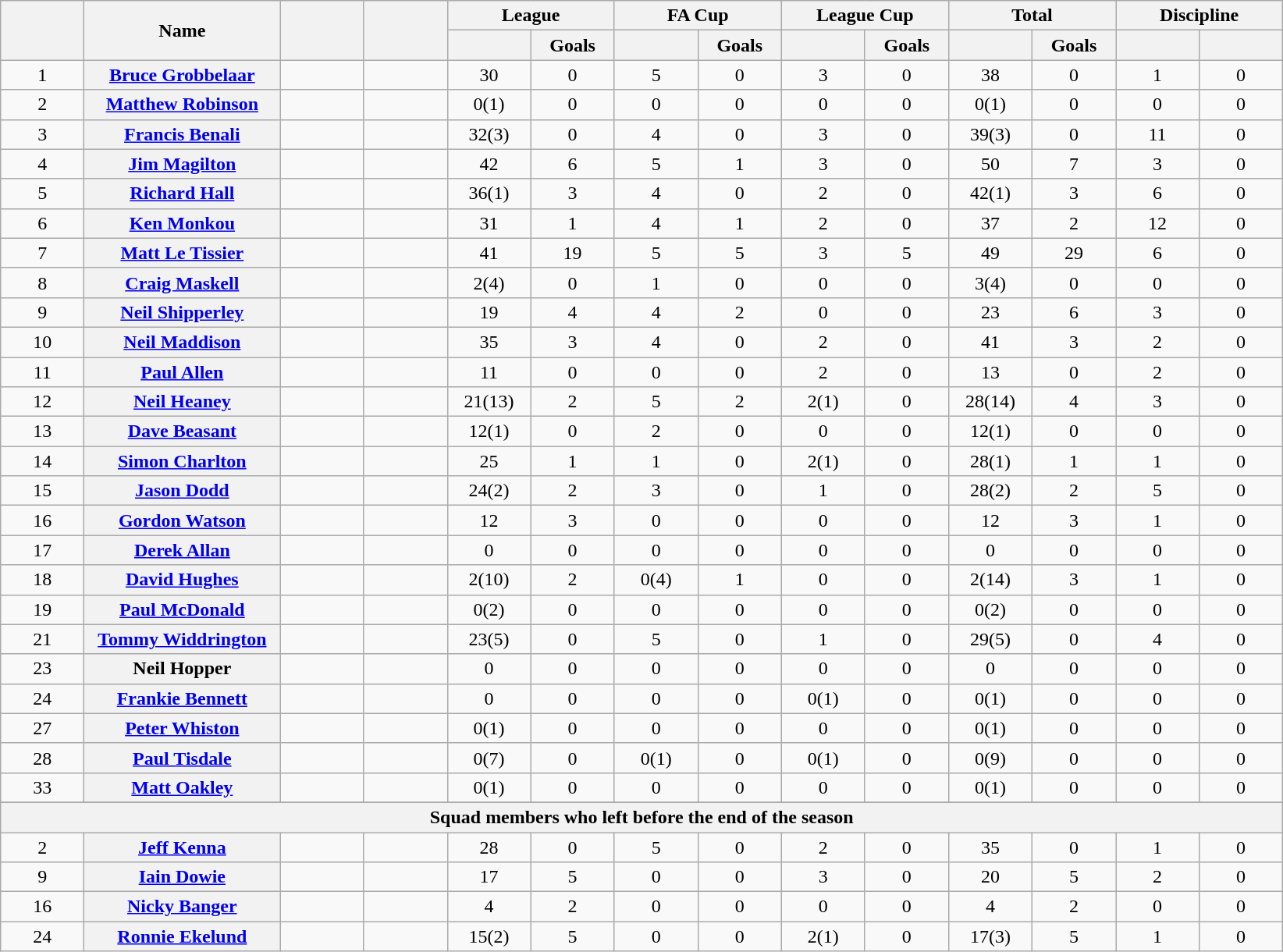<table class="wikitable plainrowheaders" style="text-align:center;">
<tr>
<th scope="col" rowspan="2" style="width:4em;"></th>
<th scope="col" rowspan="2" style="width:10em;">Name</th>
<th scope="col" rowspan="2" style="width:4em;"></th>
<th scope="col" rowspan="2" style="width:4em;"></th>
<th scope="col" colspan="2">League</th>
<th scope="col" colspan="2">FA Cup</th>
<th scope="col" colspan="2">League Cup</th>
<th scope="col" colspan="2">Total</th>
<th scope="col" colspan="2">Discipline</th>
</tr>
<tr>
<th scope="col" style="width:4em;"></th>
<th scope="col" style="width:4em;">Goals</th>
<th scope="col" style="width:4em;"></th>
<th scope="col" style="width:4em;">Goals</th>
<th scope="col" style="width:4em;"></th>
<th scope="col" style="width:4em;">Goals</th>
<th scope="col" style="width:4em;"></th>
<th scope="col" style="width:4em;">Goals</th>
<th scope="col" style="width:4em;"></th>
<th scope="col" style="width:4em;"></th>
</tr>
<tr>
<td>1</td>
<th scope="row"><a href='#'>Bruce Grobbelaar</a></th>
<td></td>
<td></td>
<td>30</td>
<td>0</td>
<td>5</td>
<td>0</td>
<td>3</td>
<td>0</td>
<td>38</td>
<td>0</td>
<td>1</td>
<td>0</td>
</tr>
<tr>
<td>2</td>
<th scope="row"><a href='#'>Matthew Robinson</a></th>
<td></td>
<td></td>
<td>0(1)</td>
<td>0</td>
<td>0</td>
<td>0</td>
<td>0</td>
<td>0</td>
<td>0(1)</td>
<td>0</td>
<td>0</td>
<td>0</td>
</tr>
<tr>
<td>3</td>
<th scope="row"><a href='#'>Francis Benali</a></th>
<td></td>
<td></td>
<td>32(3)</td>
<td>0</td>
<td>4</td>
<td>0</td>
<td>3</td>
<td>0</td>
<td>39(3)</td>
<td>0</td>
<td>11</td>
<td>0</td>
</tr>
<tr>
<td>4</td>
<th scope="row"><a href='#'>Jim Magilton</a></th>
<td></td>
<td></td>
<td>42</td>
<td>6</td>
<td>5</td>
<td>1</td>
<td>3</td>
<td>0</td>
<td>50</td>
<td>7</td>
<td>3</td>
<td>0</td>
</tr>
<tr>
<td>5</td>
<th scope="row"><a href='#'>Richard Hall</a></th>
<td></td>
<td></td>
<td>36(1)</td>
<td>3</td>
<td>4</td>
<td>0</td>
<td>2</td>
<td>0</td>
<td>42(1)</td>
<td>3</td>
<td>6</td>
<td>0</td>
</tr>
<tr>
<td>6</td>
<th scope="row"><a href='#'>Ken Monkou</a></th>
<td></td>
<td></td>
<td>31</td>
<td>1</td>
<td>4</td>
<td>1</td>
<td>2</td>
<td>0</td>
<td>37</td>
<td>2</td>
<td>12</td>
<td>0</td>
</tr>
<tr>
<td>7</td>
<th scope="row"><a href='#'>Matt Le Tissier</a></th>
<td></td>
<td></td>
<td>41</td>
<td>19</td>
<td>5</td>
<td>5</td>
<td>3</td>
<td>5</td>
<td>49</td>
<td>29</td>
<td>6</td>
<td>0</td>
</tr>
<tr>
<td>8</td>
<th scope="row"><a href='#'>Craig Maskell</a></th>
<td></td>
<td></td>
<td>2(4)</td>
<td>0</td>
<td>1</td>
<td>0</td>
<td>0</td>
<td>0</td>
<td>3(4)</td>
<td>0</td>
<td>0</td>
<td>0</td>
</tr>
<tr>
<td>9</td>
<th scope="row"><a href='#'>Neil Shipperley</a></th>
<td></td>
<td></td>
<td>19</td>
<td>4</td>
<td>4</td>
<td>2</td>
<td>0</td>
<td>0</td>
<td>23</td>
<td>6</td>
<td>3</td>
<td>0</td>
</tr>
<tr>
<td>10</td>
<th scope="row"><a href='#'>Neil Maddison</a></th>
<td></td>
<td></td>
<td>35</td>
<td>3</td>
<td>4</td>
<td>0</td>
<td>2</td>
<td>0</td>
<td>41</td>
<td>3</td>
<td>2</td>
<td>0</td>
</tr>
<tr>
<td>11</td>
<th scope="row"><a href='#'>Paul Allen</a></th>
<td></td>
<td></td>
<td>11</td>
<td>0</td>
<td>0</td>
<td>0</td>
<td>2</td>
<td>0</td>
<td>13</td>
<td>0</td>
<td>2</td>
<td>0</td>
</tr>
<tr>
<td>12</td>
<th scope="row"><a href='#'>Neil Heaney</a></th>
<td></td>
<td></td>
<td>21(13)</td>
<td>2</td>
<td>5</td>
<td>2</td>
<td>2(1)</td>
<td>0</td>
<td>28(14)</td>
<td>4</td>
<td>3</td>
<td>0</td>
</tr>
<tr>
<td>13</td>
<th scope="row"><a href='#'>Dave Beasant</a></th>
<td></td>
<td></td>
<td>12(1)</td>
<td>0</td>
<td>2</td>
<td>0</td>
<td>0</td>
<td>0</td>
<td>12(1)</td>
<td>0</td>
<td>0</td>
<td>0</td>
</tr>
<tr>
<td>14</td>
<th scope="row"><a href='#'>Simon Charlton</a></th>
<td></td>
<td></td>
<td>25</td>
<td>1</td>
<td>1</td>
<td>0</td>
<td>2(1)</td>
<td>0</td>
<td>28(1)</td>
<td>1</td>
<td>1</td>
<td>0</td>
</tr>
<tr>
<td>15</td>
<th scope="row"><a href='#'>Jason Dodd</a></th>
<td></td>
<td></td>
<td>24(2)</td>
<td>2</td>
<td>3</td>
<td>0</td>
<td>1</td>
<td>0</td>
<td>28(2)</td>
<td>2</td>
<td>5</td>
<td>0</td>
</tr>
<tr>
<td>16</td>
<th scope="row"><a href='#'>Gordon Watson</a></th>
<td></td>
<td></td>
<td>12</td>
<td>3</td>
<td>0</td>
<td>0</td>
<td>0</td>
<td>0</td>
<td>12</td>
<td>3</td>
<td>1</td>
<td>0</td>
</tr>
<tr>
<td>17</td>
<th scope="row"><a href='#'>Derek Allan</a></th>
<td></td>
<td></td>
<td>0</td>
<td>0</td>
<td>0</td>
<td>0</td>
<td>0</td>
<td>0</td>
<td>0</td>
<td>0</td>
<td>0</td>
<td>0</td>
</tr>
<tr>
<td>18</td>
<th scope="row"><a href='#'>David Hughes</a></th>
<td></td>
<td></td>
<td>2(10)</td>
<td>2</td>
<td>0(4)</td>
<td>1</td>
<td>0</td>
<td>0</td>
<td>2(14)</td>
<td>3</td>
<td>1</td>
<td>0</td>
</tr>
<tr>
<td>19</td>
<th scope="row"><a href='#'>Paul McDonald</a></th>
<td></td>
<td></td>
<td>0(2)</td>
<td>0</td>
<td>0</td>
<td>0</td>
<td>0</td>
<td>0</td>
<td>0(2)</td>
<td>0</td>
<td>0</td>
<td>0</td>
</tr>
<tr>
<td>21</td>
<th scope="row"><a href='#'>Tommy Widdrington</a></th>
<td></td>
<td></td>
<td>23(5)</td>
<td>0</td>
<td>5</td>
<td>0</td>
<td>1</td>
<td>0</td>
<td>29(5)</td>
<td>0</td>
<td>4</td>
<td>0</td>
</tr>
<tr>
<td>23</td>
<th scope="row">Neil Hopper</th>
<td></td>
<td></td>
<td>0</td>
<td>0</td>
<td>0</td>
<td>0</td>
<td>0</td>
<td>0</td>
<td>0</td>
<td>0</td>
<td>0</td>
<td>0</td>
</tr>
<tr>
<td>24</td>
<th scope="row"><a href='#'>Frankie Bennett</a></th>
<td></td>
<td></td>
<td>0</td>
<td>0</td>
<td>0</td>
<td>0</td>
<td>0(1)</td>
<td>0</td>
<td>0(1)</td>
<td>0</td>
<td>0</td>
<td>0</td>
</tr>
<tr>
<td>27</td>
<th scope="row"><a href='#'>Peter Whiston</a></th>
<td></td>
<td></td>
<td>0(1)</td>
<td>0</td>
<td>0</td>
<td>0</td>
<td>0</td>
<td>0</td>
<td>0(1)</td>
<td>0</td>
<td>0</td>
<td>0</td>
</tr>
<tr>
<td>28</td>
<th scope="row"><a href='#'>Paul Tisdale</a></th>
<td></td>
<td></td>
<td>0(7)</td>
<td>0</td>
<td>0(1)</td>
<td>0</td>
<td>0(1)</td>
<td>0</td>
<td>0(9)</td>
<td>0</td>
<td>0</td>
<td>0</td>
</tr>
<tr>
<td>33</td>
<th scope="row"><a href='#'>Matt Oakley</a></th>
<td></td>
<td></td>
<td>0(1)</td>
<td>0</td>
<td>0</td>
<td>0</td>
<td>0</td>
<td>0</td>
<td>0(1)</td>
<td>0</td>
<td>0</td>
<td>0</td>
</tr>
<tr>
</tr>
<tr>
<th scope="col" colspan="14">Squad members who left before the end of the season</th>
</tr>
<tr>
<td>2</td>
<th scope="row"><a href='#'>Jeff Kenna</a></th>
<td></td>
<td></td>
<td>28</td>
<td>0</td>
<td>5</td>
<td>0</td>
<td>2</td>
<td>0</td>
<td>35</td>
<td>0</td>
<td>1</td>
<td>0</td>
</tr>
<tr>
<td>9</td>
<th scope="row"><a href='#'>Iain Dowie</a></th>
<td></td>
<td></td>
<td>17</td>
<td>5</td>
<td>0</td>
<td>0</td>
<td>3</td>
<td>0</td>
<td>20</td>
<td>5</td>
<td>2</td>
<td>0</td>
</tr>
<tr>
<td>16</td>
<th scope="row"><a href='#'>Nicky Banger</a></th>
<td></td>
<td></td>
<td>4</td>
<td>2</td>
<td>0</td>
<td>0</td>
<td>0</td>
<td>0</td>
<td>4</td>
<td>2</td>
<td>0</td>
<td>0</td>
</tr>
<tr>
<td>24</td>
<th scope="row"><a href='#'>Ronnie Ekelund</a></th>
<td></td>
<td></td>
<td>15(2)</td>
<td>5</td>
<td>0</td>
<td>0</td>
<td>2(1)</td>
<td>0</td>
<td>17(3)</td>
<td>5</td>
<td>1</td>
<td>0</td>
</tr>
</table>
